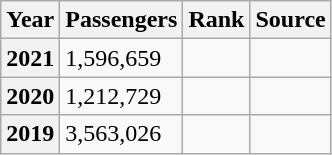<table class="wikitable sortable">
<tr>
<th>Year</th>
<th>Passengers</th>
<th>Rank</th>
<th>Source</th>
</tr>
<tr>
<th>2021</th>
<td>1,596,659 </td>
<td></td>
<td></td>
</tr>
<tr>
<th>2020</th>
<td>1,212,729 </td>
<td></td>
<td></td>
</tr>
<tr>
<th>2019</th>
<td>3,563,026</td>
<td></td>
<td></td>
</tr>
</table>
